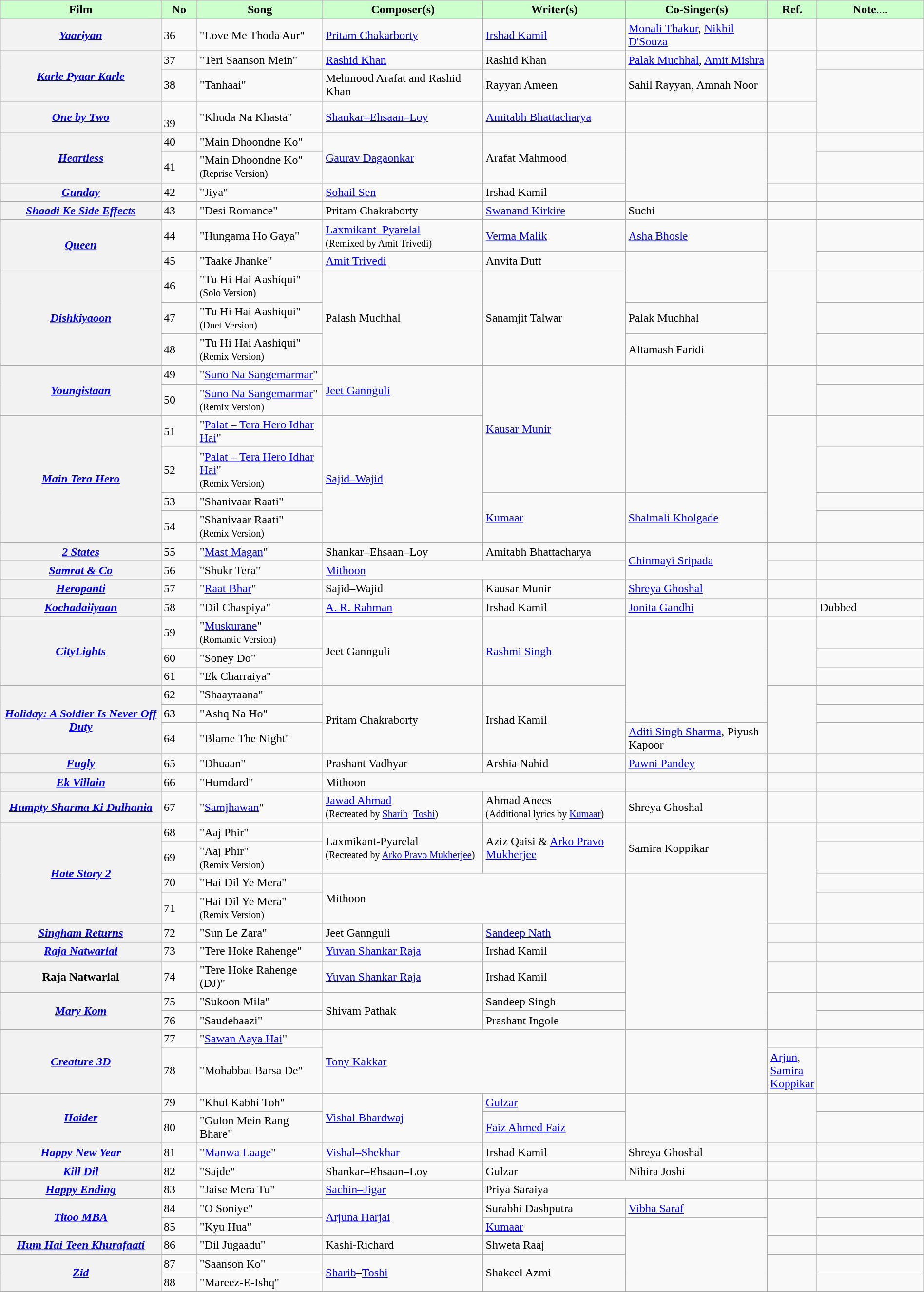<table class="wikitable plainrowheaders" style="width:100%;" textcolor:#000;">
<tr style="background:#cfc; text-align:center;">
<td scope="col" style="width:18%;"><strong>Film</strong></td>
<td scope="col" style="width:4%;"><strong>No</strong></td>
<td scope="col" style="width:14%;"><strong>Song</strong></td>
<td scope="col" style="width:18%;"><strong>Composer(s)</strong></td>
<td scope="col" style="width:16%;"><strong>Writer(s)</strong></td>
<td scope="col" style="width:16%;"><strong>Co-Singer(s)</strong></td>
<td scope="col" style="width:2%;"><strong>Ref.</strong></td>
<td scope="col" style="width:12%;"><strong>Note</strong>....</td>
</tr>
<tr>
<th scope="row"><em><a href='#'>Yaariyan</a></em></th>
<td>36</td>
<td>"Love Me Thoda Aur"</td>
<td><a href='#'>Pritam Chakarborty</a></td>
<td><a href='#'>Irshad Kamil</a></td>
<td><a href='#'>Monali Thakur</a>, <a href='#'>Nikhil D'Souza</a></td>
<td></td>
<td></td>
</tr>
<tr>
<th rowspan="2" scope="row"><em><a href='#'>Karle Pyaar Karle</a></em></th>
<td>37</td>
<td>"Teri Saanson Mein"</td>
<td><a href='#'>Rashid Khan</a></td>
<td>Rashid Khan</td>
<td><a href='#'>Palak Muchhal</a>, <a href='#'>Amit Mishra</a></td>
<td rowspan="2"></td>
<td></td>
</tr>
<tr>
<td>38</td>
<td>"Tanhaai"</td>
<td>Mehmood Arafat and Rashid Khan</td>
<td>Rayyan Ameen</td>
<td>Sahil Rayyan, Amnah Noor</td>
</tr>
<tr>
<th scope="row"><em><a href='#'>One by Two</a></em></th>
<td><br>39</td>
<td>"Khuda Na Khasta"</td>
<td><a href='#'>Shankar–Ehsaan–Loy</a></td>
<td><a href='#'>Amitabh Bhattacharya</a></td>
<td><br></td>
<td></td>
</tr>
<tr>
<th rowspan="2" scope="row"><em><a href='#'>Heartless</a></em></th>
<td>40</td>
<td>"Main Dhoondne Ko"</td>
<td rowspan="2"><a href='#'>Gaurav Dagaonkar</a></td>
<td rowspan="2">Arafat Mahmood</td>
<td rowspan="3"></td>
<td rowspan="2"></td>
<td></td>
</tr>
<tr>
<td>41</td>
<td>"Main Dhoondne Ko"<br><small>(Reprise Version)</small></td>
<td></td>
</tr>
<tr>
<th scope="row"><em><a href='#'>Gunday</a></em></th>
<td>42</td>
<td>"Jiya"</td>
<td><a href='#'>Sohail Sen</a></td>
<td>Irshad Kamil</td>
<td></td>
<td></td>
</tr>
<tr>
<th scope="row"><em><a href='#'>Shaadi Ke Side Effects</a></em></th>
<td>43</td>
<td>"Desi Romance"</td>
<td>Pritam Chakraborty</td>
<td><a href='#'>Swanand Kirkire</a></td>
<td>Suchi</td>
<td></td>
<td></td>
</tr>
<tr>
<th rowspan="2" scope="row"><em><a href='#'>Queen</a></em></th>
<td>44</td>
<td>"Hungama Ho Gaya"</td>
<td><a href='#'>Laxmikant–Pyarelal</a><br><small>(Remixed by Amit Trivedi)</small></td>
<td><a href='#'>Verma Malik</a></td>
<td><a href='#'>Asha Bhosle</a></td>
<td rowspan="2"></td>
<td></td>
</tr>
<tr>
<td>45</td>
<td>"Taake Jhanke"</td>
<td><a href='#'>Amit Trivedi</a></td>
<td>Anvita Dutt</td>
<td rowspan="2"></td>
<td></td>
</tr>
<tr>
<th rowspan="3" scope="row"><em><a href='#'>Dishkiyaoon</a></em></th>
<td>46</td>
<td>"Tu Hi Hai Aashiqui"<br><small>(Solo Version)</small></td>
<td rowspan="3">Palash Muchhal</td>
<td rowspan="3">Sanamjit Talwar</td>
<td rowspan="3"></td>
<td></td>
</tr>
<tr>
<td>47</td>
<td>"Tu Hi Hai Aashiqui"<br><small>(Duet Version)</small></td>
<td>Palak Muchhal</td>
<td></td>
</tr>
<tr>
<td>48</td>
<td>"Tu Hi Hai Aashiqui"<br><small>(Remix Version)</small></td>
<td>Altamash Faridi</td>
<td></td>
</tr>
<tr>
<th rowspan="2" scope="row"><em><a href='#'>Youngistaan</a></em></th>
<td>49</td>
<td>"<a href='#'>Suno Na Sangemarmar</a>"</td>
<td rowspan="2"><a href='#'>Jeet Gannguli</a></td>
<td rowspan="4"><a href='#'>Kausar Munir</a></td>
<td rowspan="4"></td>
<td rowspan="2"></td>
<td></td>
</tr>
<tr>
<td>50</td>
<td>"<a href='#'>Suno Na Sangemarmar</a>"<br><small>(Remix Version)</small></td>
<td></td>
</tr>
<tr>
<th rowspan="4" scope="row"><em><a href='#'>Main Tera Hero</a></em></th>
<td>51</td>
<td>"<a href='#'>Palat – Tera Hero Idhar Hai</a>"</td>
<td rowspan="4"><a href='#'>Sajid–Wajid</a></td>
<td rowspan="4"></td>
<td></td>
</tr>
<tr>
<td>52</td>
<td>"<a href='#'>Palat – Tera Hero Idhar Hai</a>"<br><small>(Remix Version)</small></td>
<td></td>
</tr>
<tr>
<td>53</td>
<td>"Shanivaar Raati"</td>
<td rowspan="2"><a href='#'>Kumaar</a></td>
<td rowspan="2"><a href='#'>Shalmali Kholgade</a></td>
<td></td>
</tr>
<tr>
<td>54</td>
<td>"Shanivaar Raati"<br><small>(Remix Version)</small></td>
<td></td>
</tr>
<tr>
<th scope="row"><em><a href='#'>2 States</a></em></th>
<td>55</td>
<td>"<a href='#'>Mast Magan</a>"</td>
<td>Shankar–Ehsaan–Loy</td>
<td>Amitabh Bhattacharya</td>
<td rowspan="2"><a href='#'>Chinmayi Sripada</a></td>
<td></td>
<td></td>
</tr>
<tr>
<th scope="row"><em><a href='#'>Samrat & Co</a></em></th>
<td>56</td>
<td>"Shukr Tera"</td>
<td colspan="2"><a href='#'>Mithoon</a></td>
<td></td>
<td></td>
</tr>
<tr>
<th scope="row"><em><a href='#'>Heropanti</a></em></th>
<td>57</td>
<td>"<a href='#'>Raat Bhar</a>"</td>
<td>Sajid–Wajid</td>
<td>Kausar Munir</td>
<td><a href='#'>Shreya Ghoshal</a></td>
<td></td>
<td></td>
</tr>
<tr>
<th scope="row"><em><a href='#'>Kochadaiiyaan</a></em></th>
<td>58</td>
<td>"Dil Chaspiya"</td>
<td><a href='#'>A. R. Rahman</a></td>
<td>Irshad Kamil</td>
<td><a href='#'>Jonita Gandhi</a></td>
<td></td>
<td>Dubbed</td>
</tr>
<tr>
<th rowspan="3" scope="row"><em><a href='#'>CityLights</a></em></th>
<td>59</td>
<td>"<a href='#'>Muskurane</a>"<br><small>(Romantic Version)</small></td>
<td rowspan="3">Jeet Gannguli</td>
<td rowspan="3"><a href='#'>Rashmi Singh</a></td>
<td rowspan="5"></td>
<td rowspan="3"></td>
<td></td>
</tr>
<tr>
<td>60</td>
<td>"Soney Do"</td>
<td></td>
</tr>
<tr>
<td>61</td>
<td>"Ek Charraiya"</td>
<td></td>
</tr>
<tr>
<th rowspan="3" scope="row"><em><a href='#'>Holiday: A Soldier Is Never Off Duty</a></em></th>
<td>62</td>
<td>"Shaayraana"</td>
<td rowspan="3">Pritam Chakraborty</td>
<td rowspan="3">Irshad Kamil</td>
<td rowspan="3"></td>
<td></td>
</tr>
<tr>
<td>63</td>
<td>"Ashq Na Ho"</td>
<td></td>
</tr>
<tr>
<td>64</td>
<td>"Blame The Night"</td>
<td><a href='#'>Aditi Singh Sharma</a>, Piyush Kapoor</td>
<td></td>
</tr>
<tr>
<th scope="row"><em><a href='#'>Fugly</a></em></th>
<td>65</td>
<td>"Dhuaan"</td>
<td>Prashant Vadhyar</td>
<td>Arshia Nahid</td>
<td><a href='#'>Pawni Pandey</a></td>
<td></td>
<td></td>
</tr>
<tr>
<th scope="row"><em><a href='#'>Ek Villain</a></em></th>
<td>66</td>
<td>"Humdard"</td>
<td colspan="2">Mithoon</td>
<td></td>
<td></td>
<td></td>
</tr>
<tr>
<th scope="row"><em><a href='#'>Humpty Sharma Ki Dulhania</a></em></th>
<td>67</td>
<td>"<a href='#'>Samjhawan</a>"</td>
<td><a href='#'>Jawad Ahmad</a><br><small>(Recreated by <a href='#'>Sharib</a>−<a href='#'>Toshi</a>)</small></td>
<td>Ahmad Anees<br><small>(Additional lyrics by <a href='#'>Kumaar</a>)</small></td>
<td>Shreya Ghoshal</td>
<td></td>
<td></td>
</tr>
<tr>
<th rowspan="4" scope="row"><em><a href='#'>Hate Story 2</a></em></th>
<td>68</td>
<td>"Aaj Phir"</td>
<td rowspan="2">Laxmikant-Pyarelal<br><small>(Recreated by <a href='#'>Arko Pravo Mukherjee</a>)</small></td>
<td rowspan="2">Aziz Qaisi & <a href='#'>Arko Pravo Mukherjee</a></td>
<td rowspan="2">Samira Koppikar</td>
<td rowspan="4"></td>
<td></td>
</tr>
<tr>
<td>69</td>
<td>"Aaj Phir"<br><small>(Remix Version)</small></td>
<td></td>
</tr>
<tr>
<td>70</td>
<td>"Hai Dil Ye Mera"</td>
<td colspan="2" rowspan="2">Mithoon</td>
<td rowspan="7"></td>
<td></td>
</tr>
<tr>
<td>71</td>
<td>"Hai Dil Ye Mera"<br><small>(Remix Version)</small></td>
<td></td>
</tr>
<tr>
<th scope="row"><em><a href='#'>Singham Returns</a></em></th>
<td>72</td>
<td>"Sun Le Zara"</td>
<td>Jeet Gannguli</td>
<td><a href='#'>Sandeep Nath</a></td>
<td></td>
<td></td>
</tr>
<tr>
<th scope="row"><em><a href='#'>Raja Natwarlal</a></em></th>
<td>73</td>
<td>"Tere Hoke Rahenge"</td>
<td><a href='#'>Yuvan Shankar Raja</a></td>
<td>Irshad Kamil</td>
<td></td>
<td></td>
</tr>
<tr>
<th scope="row">Raja Natwarlal</th>
<td>74</td>
<td>"Tere Hoke Rahenge (DJ)"</td>
<td><a href='#'>Yuvan Shankar Raja</a></td>
<td>Irshad Kamil</td>
<td></td>
<td></td>
</tr>
<tr>
<th rowspan="2" scope="row"><em><a href='#'>Mary Kom</a></em></th>
<td>75</td>
<td>"Sukoon Mila"</td>
<td rowspan="2">Shivam Pathak</td>
<td>Sandeep Singh</td>
<td rowspan="2"></td>
<td></td>
</tr>
<tr>
<td>76</td>
<td>"Saudebaazi"</td>
<td>Prashant Ingole</td>
<td></td>
</tr>
<tr>
<th rowspan="2" scope="row"><em><a href='#'>Creature 3D</a></em></th>
<td>77</td>
<td>"<a href='#'>Sawan Aaya Hai</a>"</td>
<td colspan="2" rowspan="2"><a href='#'>Tony Kakkar</a></td>
<td rowspan="2"></td>
<td></td>
</tr>
<tr>
<td>78</td>
<td>"Mohabbat Barsa De"</td>
<td><a href='#'>Arjun</a>, <a href='#'>Samira Koppikar</a></td>
<td></td>
</tr>
<tr>
<th rowspan="2" scope="row"><em><a href='#'>Haider</a></em></th>
<td>79</td>
<td>"Khul Kabhi Toh"</td>
<td rowspan="2"><a href='#'>Vishal Bhardwaj</a></td>
<td><a href='#'>Gulzar</a></td>
<td rowspan="2"></td>
<td rowspan="2"></td>
<td></td>
</tr>
<tr>
<td>80</td>
<td>"Gulon Mein Rang Bhare"</td>
<td><a href='#'>Faiz Ahmed Faiz</a></td>
<td></td>
</tr>
<tr>
<th scope="row"><em><a href='#'>Happy New Year</a></em></th>
<td>81</td>
<td>"<a href='#'>Manwa Laage</a>"</td>
<td><a href='#'>Vishal–Shekhar</a></td>
<td>Irshad Kamil</td>
<td>Shreya Ghoshal</td>
<td></td>
<td></td>
</tr>
<tr>
<th scope="row"><em><a href='#'>Kill Dil</a></em></th>
<td>82</td>
<td>"Sajde"</td>
<td>Shankar–Ehsaan–Loy</td>
<td>Gulzar</td>
<td>Nihira Joshi</td>
<td></td>
<td></td>
</tr>
<tr>
<th scope="row"><em><a href='#'>Happy Ending</a></em></th>
<td>83</td>
<td>"Jaise Mera Tu"</td>
<td><a href='#'>Sachin–Jigar</a></td>
<td colspan="2">Priya Saraiya</td>
<td></td>
<td></td>
</tr>
<tr>
<th rowspan="2" scope="row"><em><a href='#'>Titoo MBA</a></em></th>
<td>84</td>
<td>"O Soniye"</td>
<td rowspan="2"><a href='#'>Arjuna Harjai</a></td>
<td>Surabhi Dashputra</td>
<td><a href='#'>Vibha Saraf</a></td>
<td rowspan="2"></td>
<td></td>
</tr>
<tr>
<td>85</td>
<td>"Kyu Hua"</td>
<td><a href='#'>Kumaar</a></td>
<td rowspan="4"></td>
<td></td>
</tr>
<tr>
<th scope="row"><em><a href='#'>Hum Hai Teen Khurafaati</a></em></th>
<td>86</td>
<td>"Dil Jugaadu"</td>
<td>Kashi-Richard</td>
<td>Shweta Raaj</td>
<td></td>
<td></td>
</tr>
<tr>
<th rowspan="2" scope="row"><em><a href='#'>Zid</a></em></th>
<td>87</td>
<td>"Saanson Ko"</td>
<td rowspan="2"><a href='#'>Sharib</a>–<a href='#'>Toshi</a></td>
<td rowspan="2">Shakeel Azmi</td>
<td rowspan="2"></td>
<td></td>
</tr>
<tr>
<td>88</td>
<td>"Mareez-E-Ishq"</td>
<td></td>
</tr>
</table>
